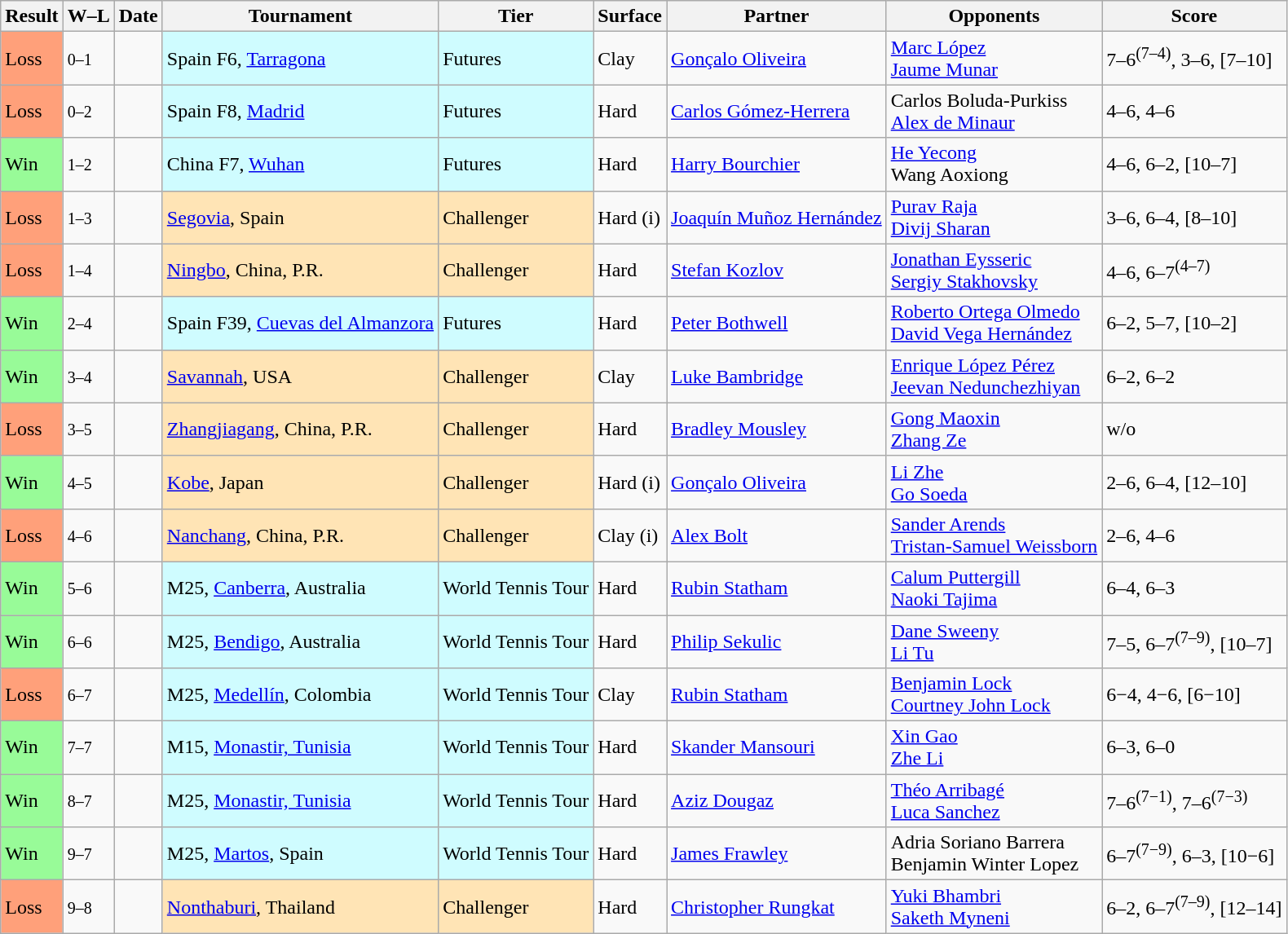<table class="sortable wikitable">
<tr>
<th>Result</th>
<th class="unsortable">W–L</th>
<th>Date</th>
<th>Tournament</th>
<th>Tier</th>
<th>Surface</th>
<th>Partner</th>
<th>Opponents</th>
<th class="unsortable">Score</th>
</tr>
<tr>
<td bgcolor=FFA07A>Loss</td>
<td><small>0–1</small></td>
<td></td>
<td style="background:#cffcff;">Spain F6, <a href='#'>Tarragona</a></td>
<td style="background:#cffcff;">Futures</td>
<td>Clay</td>
<td> <a href='#'>Gonçalo Oliveira</a></td>
<td> <a href='#'>Marc López</a><br> <a href='#'>Jaume Munar</a></td>
<td>7–6<sup>(7–4)</sup>, 3–6, [7–10]</td>
</tr>
<tr>
<td bgcolor=FFA07A>Loss</td>
<td><small>0–2</small></td>
<td></td>
<td style="background:#cffcff;">Spain F8, <a href='#'>Madrid</a></td>
<td style="background:#cffcff;">Futures</td>
<td>Hard</td>
<td> <a href='#'>Carlos Gómez-Herrera</a></td>
<td> Carlos Boluda-Purkiss<br> <a href='#'>Alex de Minaur</a></td>
<td>4–6, 4–6</td>
</tr>
<tr>
<td bgcolor=98FB98>Win</td>
<td><small>1–2</small></td>
<td></td>
<td style="background:#cffcff;">China F7, <a href='#'>Wuhan</a></td>
<td style="background:#cffcff;">Futures</td>
<td>Hard</td>
<td> <a href='#'>Harry Bourchier</a></td>
<td> <a href='#'>He Yecong</a><br> Wang Aoxiong</td>
<td>4–6, 6–2, [10–7]</td>
</tr>
<tr>
<td bgcolor=FFA07A>Loss</td>
<td><small>1–3</small></td>
<td><a href='#'></a></td>
<td style="background:moccasin;"><a href='#'>Segovia</a>, Spain</td>
<td style="background:moccasin;">Challenger</td>
<td>Hard (i)</td>
<td> <a href='#'>Joaquín Muñoz Hernández</a></td>
<td> <a href='#'>Purav Raja</a><br> <a href='#'>Divij Sharan</a></td>
<td>3–6, 6–4, [8–10]</td>
</tr>
<tr>
<td bgcolor=FFA07A>Loss</td>
<td><small>1–4</small></td>
<td><a href='#'></a></td>
<td style="background:moccasin;"><a href='#'>Ningbo</a>, China, P.R.</td>
<td style="background:moccasin;">Challenger</td>
<td>Hard</td>
<td> <a href='#'>Stefan Kozlov</a></td>
<td> <a href='#'>Jonathan Eysseric</a><br> <a href='#'>Sergiy Stakhovsky</a></td>
<td>4–6, 6–7<sup>(4–7)</sup></td>
</tr>
<tr>
<td bgcolor=98FB98>Win</td>
<td><small>2–4</small></td>
<td></td>
<td style="background:#cffcff;">Spain F39, <a href='#'>Cuevas del Almanzora</a></td>
<td style="background:#cffcff;">Futures</td>
<td>Hard</td>
<td> <a href='#'>Peter Bothwell</a></td>
<td> <a href='#'>Roberto Ortega Olmedo</a><br> <a href='#'>David Vega Hernández</a></td>
<td>6–2, 5–7, [10–2]</td>
</tr>
<tr>
<td bgcolor=98FB98>Win</td>
<td><small>3–4</small></td>
<td><a href='#'></a></td>
<td style="background:moccasin;"><a href='#'>Savannah</a>, USA</td>
<td style="background:moccasin;">Challenger</td>
<td>Clay</td>
<td> <a href='#'>Luke Bambridge</a></td>
<td> <a href='#'>Enrique López Pérez</a><br> <a href='#'>Jeevan Nedunchezhiyan</a></td>
<td>6–2, 6–2</td>
</tr>
<tr>
<td bgcolor=FFA07A>Loss</td>
<td><small>3–5</small></td>
<td><a href='#'></a></td>
<td style="background:moccasin;"><a href='#'>Zhangjiagang</a>, China, P.R.</td>
<td style="background:moccasin;">Challenger</td>
<td>Hard</td>
<td> <a href='#'>Bradley Mousley</a></td>
<td> <a href='#'>Gong Maoxin</a><br> <a href='#'>Zhang Ze</a></td>
<td>w/o</td>
</tr>
<tr>
<td bgcolor=98FB98>Win</td>
<td><small>4–5</small></td>
<td><a href='#'></a></td>
<td style="background:moccasin;"><a href='#'>Kobe</a>, Japan</td>
<td style="background:moccasin;">Challenger</td>
<td>Hard (i)</td>
<td> <a href='#'>Gonçalo Oliveira</a></td>
<td> <a href='#'>Li Zhe</a><br> <a href='#'>Go Soeda</a></td>
<td>2–6, 6–4, [12–10]</td>
</tr>
<tr>
<td bgcolor=FFA07A>Loss</td>
<td><small>4–6</small></td>
<td><a href='#'></a></td>
<td style="background:moccasin;"><a href='#'>Nanchang</a>, China, P.R.</td>
<td style="background:moccasin;">Challenger</td>
<td>Clay (i)</td>
<td> <a href='#'>Alex Bolt</a></td>
<td> <a href='#'>Sander Arends</a> <br> <a href='#'>Tristan-Samuel Weissborn</a></td>
<td>2–6, 4–6</td>
</tr>
<tr>
<td bgcolor=98FB98>Win</td>
<td><small>5–6</small></td>
<td></td>
<td style="background:#cffcff;">M25, <a href='#'>Canberra</a>, Australia</td>
<td style="background:#cffcff;">World Tennis Tour</td>
<td>Hard</td>
<td> <a href='#'>Rubin Statham</a></td>
<td> <a href='#'>Calum Puttergill</a><br> <a href='#'>Naoki Tajima</a></td>
<td>6–4, 6–3</td>
</tr>
<tr>
<td bgcolor=98FB98>Win</td>
<td><small>6–6</small></td>
<td></td>
<td style="background:#cffcff;">M25, <a href='#'>Bendigo</a>, Australia</td>
<td style="background:#cffcff;">World Tennis Tour</td>
<td>Hard</td>
<td> <a href='#'>Philip Sekulic</a></td>
<td> <a href='#'>Dane Sweeny</a><br> <a href='#'>Li Tu</a></td>
<td>7–5, 6–7<sup>(7–9)</sup>, [10–7]</td>
</tr>
<tr>
<td bgcolor=FFA07A>Loss</td>
<td><small>6–7</small></td>
<td></td>
<td style="background:#cffcff;">M25, <a href='#'>Medellín</a>, Colombia</td>
<td style="background:#cffcff;">World Tennis Tour</td>
<td>Clay</td>
<td> <a href='#'>Rubin Statham</a></td>
<td> <a href='#'>Benjamin Lock</a><br> <a href='#'>Courtney John Lock</a></td>
<td>6−4, 4−6, [6−10]</td>
</tr>
<tr>
<td bgcolor=98FB98>Win</td>
<td><small>7–7</small></td>
<td></td>
<td style="background:#cffcff;">M15, <a href='#'>Monastir, Tunisia</a></td>
<td style="background:#cffcff;">World Tennis Tour</td>
<td>Hard</td>
<td> <a href='#'>Skander Mansouri</a></td>
<td> <a href='#'>Xin Gao</a><br> <a href='#'>Zhe Li</a></td>
<td>6–3, 6–0</td>
</tr>
<tr>
<td bgcolor=98FB98>Win</td>
<td><small>8–7</small></td>
<td></td>
<td style="background:#cffcff;">M25, <a href='#'>Monastir, Tunisia</a></td>
<td style="background:#cffcff;">World Tennis Tour</td>
<td>Hard</td>
<td> <a href='#'>Aziz Dougaz</a></td>
<td> <a href='#'>Théo Arribagé</a><br> <a href='#'>Luca Sanchez</a></td>
<td>7–6<sup>(7−1)</sup>, 7–6<sup>(7−3)</sup></td>
</tr>
<tr>
<td bgcolor=98FB98>Win</td>
<td><small>9–7</small></td>
<td></td>
<td style="background:#cffcff;">M25, <a href='#'>Martos</a>, Spain</td>
<td style="background:#cffcff;">World Tennis Tour</td>
<td>Hard</td>
<td> <a href='#'>James Frawley</a></td>
<td> Adria Soriano Barrera<br> Benjamin Winter Lopez</td>
<td>6–7<sup>(7−9)</sup>, 6–3, [10−6]</td>
</tr>
<tr>
<td bgcolor=FFA07A>Loss</td>
<td><small>9–8</small></td>
<td><a href='#'></a></td>
<td style="background:moccasin;"><a href='#'>Nonthaburi</a>, Thailand</td>
<td style="background:moccasin;">Challenger</td>
<td>Hard</td>
<td> <a href='#'>Christopher Rungkat</a></td>
<td> <a href='#'>Yuki Bhambri</a><br> <a href='#'>Saketh Myneni</a></td>
<td>6–2, 6–7<sup>(7–9)</sup>, [12–14]</td>
</tr>
</table>
